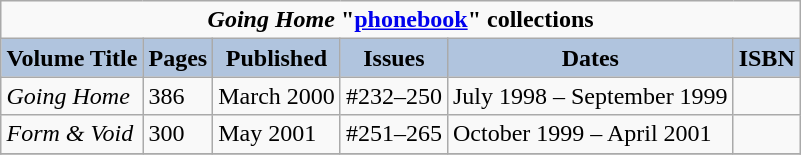<table class="wikitable" style="float:right;margin-left:1em;">
<tr>
<td colspan="6" style="text-align:center;font-weight:bold;"><em>Going Home</em> "<a href='#'>phonebook</a>" collections</td>
</tr>
<tr>
<th style="background:#B0C4DE;">Volume Title</th>
<th style="background:#B0C4DE;">Pages</th>
<th style="background:#B0C4DE;">Published</th>
<th style="background:#B0C4DE;">Issues</th>
<th style="background:#B0C4DE;">Dates</th>
<th style="background:#B0C4DE;">ISBN</th>
</tr>
<tr>
<td><em>Going Home</em></td>
<td>386</td>
<td>March 2000</td>
<td>#232–250</td>
<td>July 1998 – September 1999</td>
<td></td>
</tr>
<tr>
<td><em>Form & Void</em></td>
<td>300</td>
<td>May 2001</td>
<td>#251–265</td>
<td>October 1999 – April 2001</td>
<td></td>
</tr>
<tr>
</tr>
</table>
